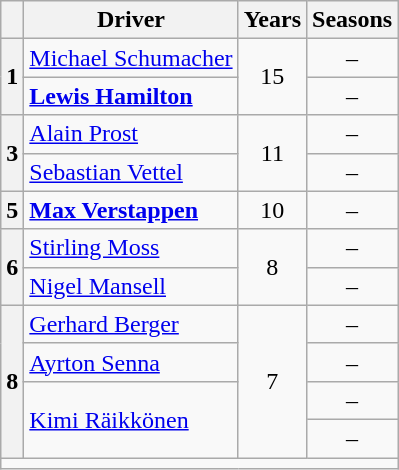<table class="wikitable" style="text-align:center">
<tr>
<th></th>
<th>Driver</th>
<th>Years</th>
<th>Seasons</th>
</tr>
<tr>
<th rowspan=2>1</th>
<td align=left> <a href='#'>Michael Schumacher</a></td>
<td rowspan=2>15</td>
<td>–</td>
</tr>
<tr>
<td align=left> <strong><a href='#'>Lewis Hamilton</a></strong></td>
<td>– </td>
</tr>
<tr>
<th rowspan=2>3</th>
<td align=left> <a href='#'>Alain Prost</a></td>
<td rowspan=2>11</td>
<td>–</td>
</tr>
<tr>
<td align=left> <a href='#'>Sebastian Vettel</a></td>
<td>–</td>
</tr>
<tr>
<th>5</th>
<td align=left> <strong><a href='#'>Max Verstappen</a></strong></td>
<td>10</td>
<td>– </td>
</tr>
<tr>
<th rowspan=2>6</th>
<td align=left> <a href='#'>Stirling Moss</a></td>
<td rowspan=2>8</td>
<td>–</td>
</tr>
<tr>
<td align=left> <a href='#'>Nigel Mansell</a></td>
<td>–</td>
</tr>
<tr>
<th rowspan=4>8</th>
<td align=left> <a href='#'>Gerhard Berger</a></td>
<td rowspan=4>7</td>
<td>–</td>
</tr>
<tr>
<td align=left> <a href='#'>Ayrton Senna</a></td>
<td>–</td>
</tr>
<tr>
<td align=left rowspan=2> <a href='#'>Kimi Räikkönen</a></td>
<td>–</td>
</tr>
<tr>
<td>–</td>
</tr>
<tr>
<td colspan=4></td>
</tr>
</table>
